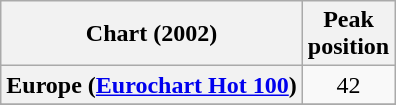<table class="wikitable sortable plainrowheaders" style="text-align:center">
<tr>
<th>Chart (2002)</th>
<th>Peak<br>position</th>
</tr>
<tr>
<th scope="row">Europe (<a href='#'>Eurochart Hot 100</a>)</th>
<td>42</td>
</tr>
<tr>
</tr>
<tr>
</tr>
</table>
